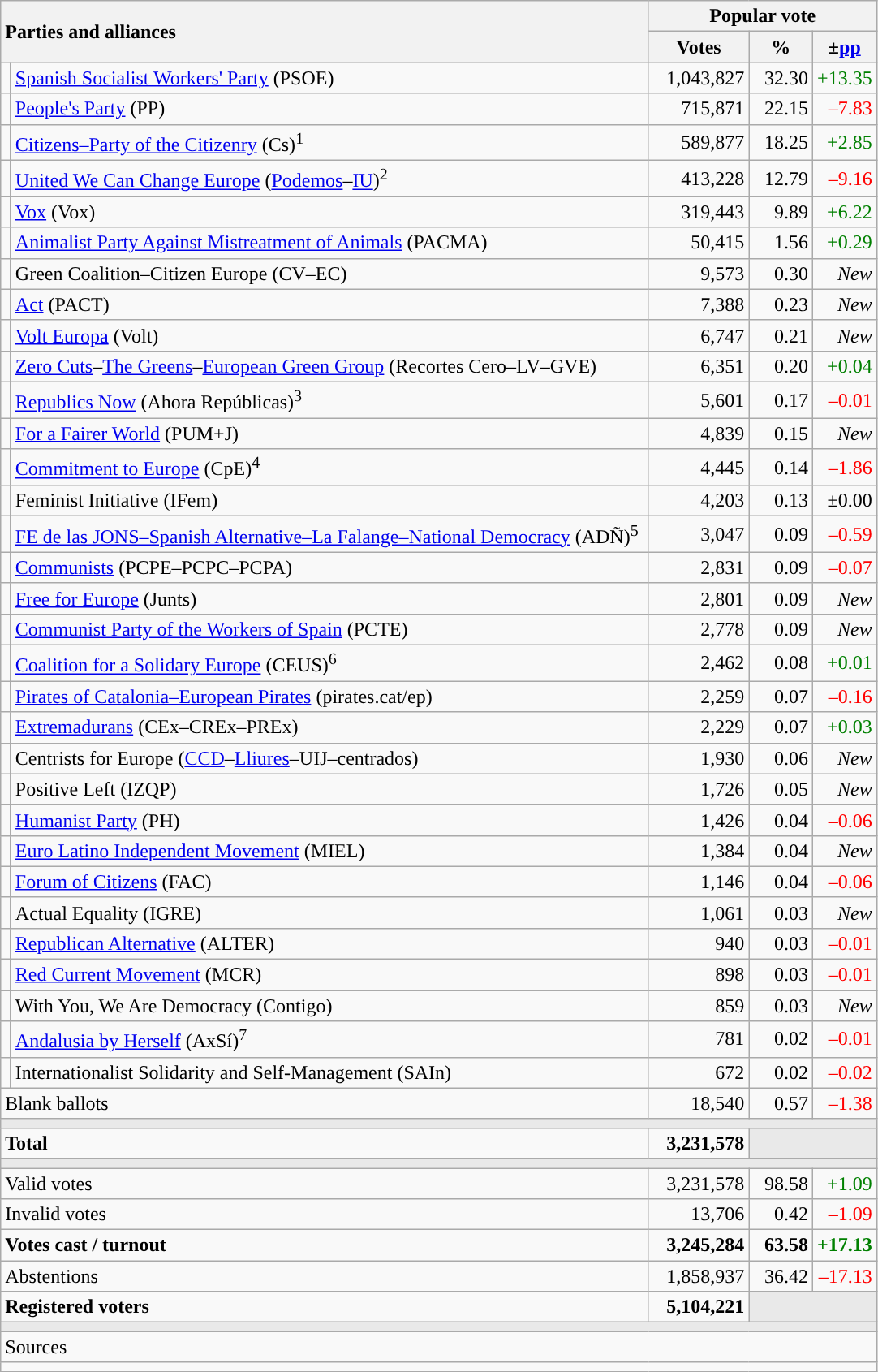<table class="wikitable" style="text-align:right;">
<tr>
<th style="text-align:left;" rowspan="2" colspan="2" width="525">Parties and alliances</th>
<th colspan="3">Popular vote</th>
</tr>
<tr>
<th width="75">Votes</th>
<th width="45">%</th>
<th width="45">±<a href='#'>pp</a></th>
</tr>
<tr>
<td width="1" style="color:inherit;background:"></td>
<td align="left"><a href='#'>Spanish Socialist Workers' Party</a> (PSOE)</td>
<td>1,043,827</td>
<td>32.30</td>
<td style="color:green;">+13.35</td>
</tr>
<tr>
<td style="color:inherit;background:"></td>
<td align="left"><a href='#'>People's Party</a> (PP)</td>
<td>715,871</td>
<td>22.15</td>
<td style="color:red;">–7.83</td>
</tr>
<tr>
<td style="color:inherit;background:"></td>
<td align="left"><a href='#'>Citizens–Party of the Citizenry</a> (Cs)<sup>1</sup></td>
<td>589,877</td>
<td>18.25</td>
<td style="color:green;">+2.85</td>
</tr>
<tr>
<td style="color:inherit;background:"></td>
<td align="left"><a href='#'>United We Can Change Europe</a> (<a href='#'>Podemos</a>–<a href='#'>IU</a>)<sup>2</sup></td>
<td>413,228</td>
<td>12.79</td>
<td style="color:red;">–9.16</td>
</tr>
<tr>
<td style="color:inherit;background:"></td>
<td align="left"><a href='#'>Vox</a> (Vox)</td>
<td>319,443</td>
<td>9.89</td>
<td style="color:green;">+6.22</td>
</tr>
<tr>
<td style="color:inherit;background:"></td>
<td align="left"><a href='#'>Animalist Party Against Mistreatment of Animals</a> (PACMA)</td>
<td>50,415</td>
<td>1.56</td>
<td style="color:green;">+0.29</td>
</tr>
<tr>
<td style="color:inherit;background:"></td>
<td align="left">Green Coalition–Citizen Europe (CV–EC)</td>
<td>9,573</td>
<td>0.30</td>
<td><em>New</em></td>
</tr>
<tr>
<td style="color:inherit;background:"></td>
<td align="left"><a href='#'>Act</a> (PACT)</td>
<td>7,388</td>
<td>0.23</td>
<td><em>New</em></td>
</tr>
<tr>
<td style="color:inherit;background:"></td>
<td align="left"><a href='#'>Volt Europa</a> (Volt)</td>
<td>6,747</td>
<td>0.21</td>
<td><em>New</em></td>
</tr>
<tr>
<td style="color:inherit;background:"></td>
<td align="left"><a href='#'>Zero Cuts</a>–<a href='#'>The Greens</a>–<a href='#'>European Green Group</a> (Recortes Cero–LV–GVE)</td>
<td>6,351</td>
<td>0.20</td>
<td style="color:green;">+0.04</td>
</tr>
<tr>
<td style="color:inherit;background:"></td>
<td align="left"><a href='#'>Republics Now</a> (Ahora Repúblicas)<sup>3</sup></td>
<td>5,601</td>
<td>0.17</td>
<td style="color:red;">–0.01</td>
</tr>
<tr>
<td style="color:inherit;background:"></td>
<td align="left"><a href='#'>For a Fairer World</a> (PUM+J)</td>
<td>4,839</td>
<td>0.15</td>
<td><em>New</em></td>
</tr>
<tr>
<td style="color:inherit;background:"></td>
<td align="left"><a href='#'>Commitment to Europe</a> (CpE)<sup>4</sup></td>
<td>4,445</td>
<td>0.14</td>
<td style="color:red;">–1.86</td>
</tr>
<tr>
<td style="color:inherit;background:"></td>
<td align="left">Feminist Initiative (IFem)</td>
<td>4,203</td>
<td>0.13</td>
<td>±0.00</td>
</tr>
<tr>
<td style="color:inherit;background:"></td>
<td align="left"><a href='#'>FE de las JONS–Spanish Alternative–La Falange–National Democracy</a> (ADÑ)<sup>5</sup></td>
<td>3,047</td>
<td>0.09</td>
<td style="color:red;">–0.59</td>
</tr>
<tr>
<td style="color:inherit;background:"></td>
<td align="left"><a href='#'>Communists</a> (PCPE–PCPC–PCPA)</td>
<td>2,831</td>
<td>0.09</td>
<td style="color:red;">–0.07</td>
</tr>
<tr>
<td style="color:inherit;background:"></td>
<td align="left"><a href='#'>Free for Europe</a> (Junts)</td>
<td>2,801</td>
<td>0.09</td>
<td><em>New</em></td>
</tr>
<tr>
<td style="color:inherit;background:"></td>
<td align="left"><a href='#'>Communist Party of the Workers of Spain</a> (PCTE)</td>
<td>2,778</td>
<td>0.09</td>
<td><em>New</em></td>
</tr>
<tr>
<td style="color:inherit;background:"></td>
<td align="left"><a href='#'>Coalition for a Solidary Europe</a> (CEUS)<sup>6</sup></td>
<td>2,462</td>
<td>0.08</td>
<td style="color:green;">+0.01</td>
</tr>
<tr>
<td style="color:inherit;background:"></td>
<td align="left"><a href='#'>Pirates of Catalonia–European Pirates</a> (pirates.cat/ep)</td>
<td>2,259</td>
<td>0.07</td>
<td style="color:red;">–0.16</td>
</tr>
<tr>
<td style="color:inherit;background:"></td>
<td align="left"><a href='#'>Extremadurans</a> (CEx–CREx–PREx)</td>
<td>2,229</td>
<td>0.07</td>
<td style="color:green;">+0.03</td>
</tr>
<tr>
<td style="color:inherit;background:"></td>
<td align="left">Centrists for Europe (<a href='#'>CCD</a>–<a href='#'>Lliures</a>–UIJ–centrados)</td>
<td>1,930</td>
<td>0.06</td>
<td><em>New</em></td>
</tr>
<tr>
<td style="color:inherit;background:"></td>
<td align="left">Positive Left (IZQP)</td>
<td>1,726</td>
<td>0.05</td>
<td><em>New</em></td>
</tr>
<tr>
<td style="color:inherit;background:"></td>
<td align="left"><a href='#'>Humanist Party</a> (PH)</td>
<td>1,426</td>
<td>0.04</td>
<td style="color:red;">–0.06</td>
</tr>
<tr>
<td style="color:inherit;background:"></td>
<td align="left"><a href='#'>Euro Latino Independent Movement</a> (MIEL)</td>
<td>1,384</td>
<td>0.04</td>
<td><em>New</em></td>
</tr>
<tr>
<td style="color:inherit;background:"></td>
<td align="left"><a href='#'>Forum of Citizens</a> (FAC)</td>
<td>1,146</td>
<td>0.04</td>
<td style="color:red;">–0.06</td>
</tr>
<tr>
<td style="color:inherit;background:"></td>
<td align="left">Actual Equality (IGRE)</td>
<td>1,061</td>
<td>0.03</td>
<td><em>New</em></td>
</tr>
<tr>
<td style="color:inherit;background:"></td>
<td align="left"><a href='#'>Republican Alternative</a> (ALTER)</td>
<td>940</td>
<td>0.03</td>
<td style="color:red;">–0.01</td>
</tr>
<tr>
<td style="color:inherit;background:"></td>
<td align="left"><a href='#'>Red Current Movement</a> (MCR)</td>
<td>898</td>
<td>0.03</td>
<td style="color:red;">–0.01</td>
</tr>
<tr>
<td style="color:inherit;background:"></td>
<td align="left">With You, We Are Democracy (Contigo)</td>
<td>859</td>
<td>0.03</td>
<td><em>New</em></td>
</tr>
<tr>
<td style="color:inherit;background:"></td>
<td align="left"><a href='#'>Andalusia by Herself</a> (AxSí)<sup>7</sup></td>
<td>781</td>
<td>0.02</td>
<td style="color:red;">–0.01</td>
</tr>
<tr>
<td style="color:inherit;background:"></td>
<td align="left">Internationalist Solidarity and Self-Management (SAIn)</td>
<td>672</td>
<td>0.02</td>
<td style="color:red;">–0.02</td>
</tr>
<tr>
<td align="left" colspan="2">Blank ballots</td>
<td>18,540</td>
<td>0.57</td>
<td style="color:red;">–1.38</td>
</tr>
<tr>
<td colspan="5" bgcolor="#E9E9E9"></td>
</tr>
<tr style="font-weight:bold;">
<td align="left" colspan="2">Total</td>
<td>3,231,578</td>
<td bgcolor="#E9E9E9" colspan="2"></td>
</tr>
<tr>
<td colspan="5" bgcolor="#E9E9E9"></td>
</tr>
<tr>
<td align="left" colspan="2">Valid votes</td>
<td>3,231,578</td>
<td>98.58</td>
<td style="color:green;">+1.09</td>
</tr>
<tr>
<td align="left" colspan="2">Invalid votes</td>
<td>13,706</td>
<td>0.42</td>
<td style="color:red;">–1.09</td>
</tr>
<tr style="font-weight:bold;">
<td align="left" colspan="2">Votes cast / turnout</td>
<td>3,245,284</td>
<td>63.58</td>
<td style="color:green;">+17.13</td>
</tr>
<tr>
<td align="left" colspan="2">Abstentions</td>
<td>1,858,937</td>
<td>36.42</td>
<td style="color:red;">–17.13</td>
</tr>
<tr style="font-weight:bold;">
<td align="left" colspan="2">Registered voters</td>
<td>5,104,221</td>
<td bgcolor="#E9E9E9" colspan="2"></td>
</tr>
<tr>
<td colspan="5" bgcolor="#E9E9E9"></td>
</tr>
<tr>
<td align="left" colspan="5">Sources</td>
</tr>
<tr>
<td colspan="5" style="text-align:left; max-width:680px;"></td>
</tr>
</table>
